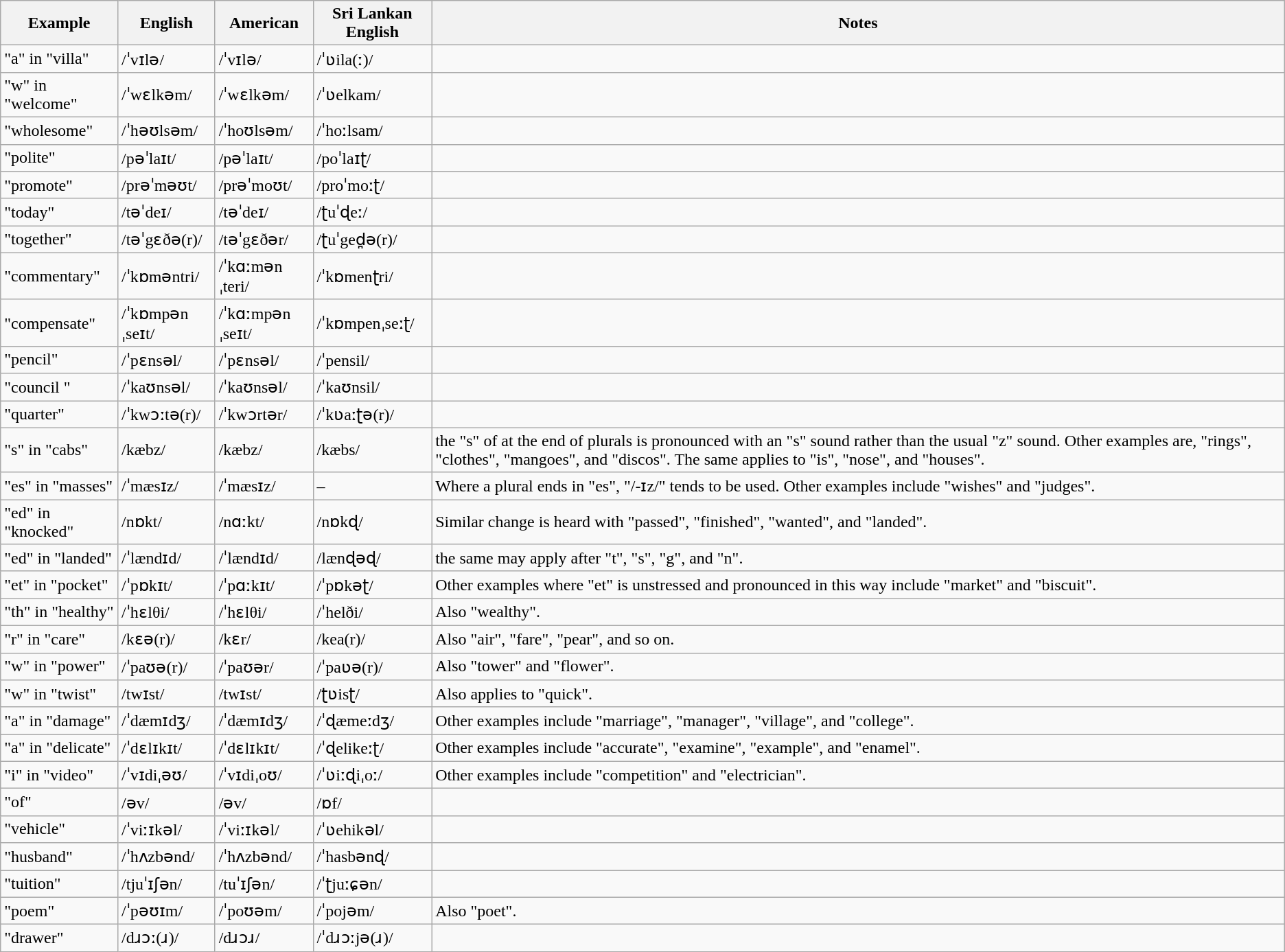<table class="wikitable sortable" style="text-align:left;">
<tr>
<th>Example</th>
<th>English</th>
<th>American</th>
<th>Sri Lankan English</th>
<th>Notes</th>
</tr>
<tr>
<td>"a" in "villa"</td>
<td>/ˈvɪlə/</td>
<td>/ˈvɪlə/</td>
<td>/ˈʋila(ː)/</td>
<td></td>
</tr>
<tr>
<td>"w" in "welcome"</td>
<td>/ˈwɛlkəm/</td>
<td>/ˈwɛlkəm/</td>
<td>/ˈʋelkam/</td>
<td></td>
</tr>
<tr>
<td>"wholesome"</td>
<td>/ˈhəʊlsəm/</td>
<td>/ˈhoʊlsəm/</td>
<td>/ˈhoːlsam/</td>
<td></td>
</tr>
<tr>
<td>"polite"</td>
<td>/pəˈlaɪt/</td>
<td>/pəˈlaɪt/</td>
<td>/poˈlaɪʈ/</td>
<td></td>
</tr>
<tr>
<td>"promote"</td>
<td>/prəˈməʊt/</td>
<td>/prəˈmoʊt/</td>
<td>/proˈmoːʈ/</td>
<td></td>
</tr>
<tr>
<td>"today"</td>
<td>/təˈdeɪ/</td>
<td>/təˈdeɪ/</td>
<td>/ʈuˈɖeː/</td>
<td></td>
</tr>
<tr>
<td>"together"</td>
<td>/təˈgɛðə(r)/</td>
<td>/təˈgɛðər/</td>
<td>/ʈuˈged̪ə(r)/</td>
<td></td>
</tr>
<tr>
<td>"commentary"</td>
<td>/ˈkɒməntri/</td>
<td>/ˈkɑːmənˌteri/</td>
<td>/ˈkɒmenʈri/</td>
<td></td>
</tr>
<tr>
<td>"compensate"</td>
<td>/ˈkɒmpənˌseɪt/</td>
<td>/ˈkɑːmpənˌseɪt/</td>
<td>/ˈkɒmpenˌseːʈ/</td>
<td></td>
</tr>
<tr>
<td>"pencil"</td>
<td>/ˈpɛnsəl/</td>
<td>/ˈpɛnsəl/</td>
<td>/ˈpensil/</td>
<td></td>
</tr>
<tr>
<td>"council "</td>
<td>/ˈkaʊnsəl/</td>
<td>/ˈkaʊnsəl/</td>
<td>/ˈkaʊnsil/</td>
<td></td>
</tr>
<tr>
<td>"quarter"</td>
<td>/ˈkwɔːtə(r)/</td>
<td>/ˈkwɔrtər/</td>
<td>/ˈkʋaːʈə(r)/</td>
<td></td>
</tr>
<tr>
<td>"s" in "cabs"</td>
<td>/kæbz/</td>
<td>/kæbz/</td>
<td>/kæbs/</td>
<td>the "s" of at the end of plurals is pronounced with an "s" sound rather than the usual "z" sound. Other examples are, "rings", "clothes", "mangoes", and "discos". The same applies to "is", "nose", and "houses".</td>
</tr>
<tr>
<td>"es" in "masses"</td>
<td>/ˈmæsɪz/</td>
<td>/ˈmæsɪz/</td>
<td>–</td>
<td>Where a plural ends in "es", "/-ɪz/" tends to be used. Other examples include "wishes" and "judges".</td>
</tr>
<tr>
<td>"ed" in "knocked"</td>
<td>/nɒkt/</td>
<td>/nɑːkt/</td>
<td>/nɒkɖ/</td>
<td>Similar change is heard with "passed", "finished", "wanted", and "landed".</td>
</tr>
<tr>
<td>"ed" in "landed"</td>
<td>/ˈlændɪd/</td>
<td>/ˈlændɪd/</td>
<td>/lænɖəɖ/</td>
<td>the same may apply after "t", "s", "g", and "n".</td>
</tr>
<tr>
<td>"et" in "pocket"</td>
<td>/ˈpɒkɪt/</td>
<td>/ˈpɑːkɪt/</td>
<td>/ˈpɒkəʈ/</td>
<td>Other examples where "et" is unstressed and pronounced in this way include "market" and "biscuit".</td>
</tr>
<tr>
<td>"th" in "healthy"</td>
<td>/ˈhɛlθi/</td>
<td>/ˈhɛlθi/</td>
<td>/ˈhelði/</td>
<td>Also "wealthy".</td>
</tr>
<tr>
<td>"r" in "care"</td>
<td>/kɛə(r)/</td>
<td>/kɛr/</td>
<td>/kea(r)/</td>
<td>Also "air", "fare", "pear", and so on.</td>
</tr>
<tr>
<td>"w" in "power"</td>
<td>/ˈpaʊə(r)/</td>
<td>/ˈpaʊər/</td>
<td>/ˈpaʋə(r)/</td>
<td>Also "tower" and "flower".</td>
</tr>
<tr>
<td>"w" in "twist"</td>
<td>/twɪst/</td>
<td>/twɪst/</td>
<td>/ʈʋisʈ/</td>
<td>Also applies to "quick".</td>
</tr>
<tr>
<td>"a" in "damage"</td>
<td>/ˈdæmɪdʒ/</td>
<td>/ˈdæmɪdʒ/</td>
<td>/ˈɖæmeːdʒ/</td>
<td>Other examples include "marriage", "manager", "village", and "college".</td>
</tr>
<tr>
<td>"a" in "delicate"</td>
<td>/ˈdɛlɪkɪt/</td>
<td>/ˈdɛlɪkɪt/</td>
<td>/ˈɖelikeːʈ/</td>
<td>Other examples include "accurate", "examine", "example", and "enamel".</td>
</tr>
<tr>
<td>"i" in "video"</td>
<td>/ˈvɪdiˌəʊ/</td>
<td>/ˈvɪdiˌoʊ/</td>
<td>/ˈʋiːɖiˌoː/</td>
<td>Other examples include "competition" and "electrician".</td>
</tr>
<tr>
<td>"of"</td>
<td>/əv/</td>
<td>/əv/</td>
<td>/ɒf/</td>
<td></td>
</tr>
<tr>
<td>"vehicle"</td>
<td>/ˈviːɪkəl/</td>
<td>/ˈviːɪkəl/</td>
<td>/ˈʋehikəl/</td>
<td></td>
</tr>
<tr>
<td>"husband"</td>
<td>/ˈhʌzbənd/</td>
<td>/ˈhʌzbənd/</td>
<td>/ˈhasbənɖ/</td>
<td></td>
</tr>
<tr>
<td>"tuition"</td>
<td>/tjuˈɪʃən/</td>
<td>/tuˈɪʃən/</td>
<td>/ˈʈjuːɕən/</td>
<td></td>
</tr>
<tr>
<td>"poem"</td>
<td>/ˈpəʊɪm/</td>
<td>/ˈpoʊəm/</td>
<td>/ˈpojəm/</td>
<td>Also "poet".</td>
</tr>
<tr>
<td>"drawer"</td>
<td>/dɹɔː(ɹ)/</td>
<td>/dɹɔɹ/</td>
<td>/ˈdɹɔːjə(ɹ)/</td>
</tr>
</table>
